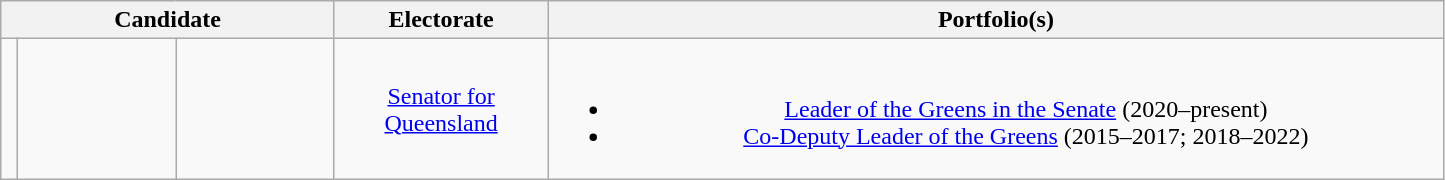<table class="wikitable" style="text-align:center">
<tr>
<th width=215px; colspan=3>Candidate</th>
<th width=135px>Electorate</th>
<th width=590px>Portfolio(s)</th>
</tr>
<tr>
<td width="3pt" > </td>
<td></td>
<td></td>
<td><a href='#'>Senator for Queensland</a></td>
<td><br><ul><li><a href='#'>Leader of the Greens in the Senate</a> (2020–present)</li><li><a href='#'>Co-Deputy Leader of the Greens</a> (2015–2017; 2018–2022)</li></ul></td>
</tr>
</table>
